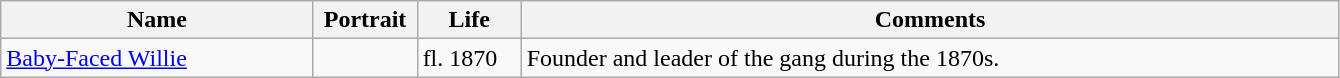<table class=wikitable>
<tr>
<th width="21%">Name</th>
<th width="7%">Portrait</th>
<th width="7%">Life</th>
<th width="55%">Comments</th>
</tr>
<tr>
<td><a href='#'>Baby-Faced Willie</a></td>
<td></td>
<td>fl. 1870</td>
<td>Founder and leader of the gang during the 1870s.</td>
</tr>
</table>
